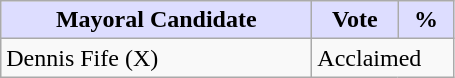<table class="wikitable">
<tr>
<th style="background:#ddf; width:200px;">Mayoral Candidate </th>
<th style="background:#ddf; width:50px;">Vote</th>
<th style="background:#ddf; width:30px;">%</th>
</tr>
<tr>
<td>Dennis Fife (X)</td>
<td colspan="2">Acclaimed</td>
</tr>
</table>
